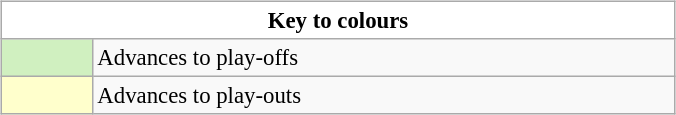<table width="450" class="wikitable" style="float:left; font-size:95%; margin-left:15px;">
<tr>
<td style="text-align:center" bgcolor="#ffffff" colspan="2" cellpadding="0" cellspacing="0"><strong>Key to colours</strong></td>
</tr>
<tr>
<td style="background: #d0f0c0;">    </td>
<td>Advances to play-offs</td>
</tr>
<tr>
<td style="background: #ffc;">    </td>
<td>Advances to play-outs</td>
</tr>
</table>
